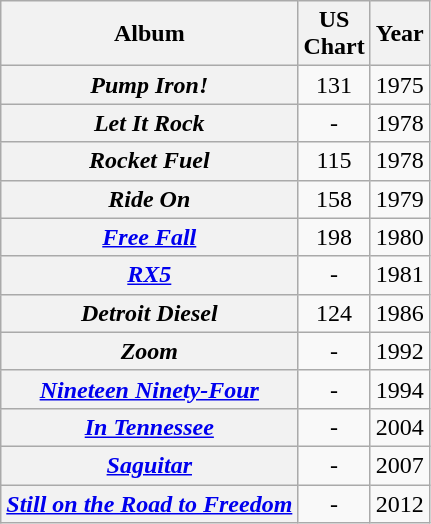<table class="wikitable" style="text-align:center;">
<tr>
<th>Album</th>
<th>US<br>Chart
</th>
<th>Year</th>
</tr>
<tr>
<th><em>Pump Iron!</em></th>
<td>131</td>
<td>1975</td>
</tr>
<tr>
<th><em>Let It Rock</em></th>
<td>-</td>
<td>1978</td>
</tr>
<tr>
<th><em>Rocket Fuel</em></th>
<td>115</td>
<td>1978</td>
</tr>
<tr>
<th><em>Ride On</em></th>
<td>158</td>
<td>1979</td>
</tr>
<tr>
<th><em><a href='#'>Free Fall</a></em></th>
<td>198</td>
<td>1980</td>
</tr>
<tr>
<th><em><a href='#'>RX5</a></em></th>
<td>-</td>
<td>1981</td>
</tr>
<tr>
<th><em>Detroit Diesel</em></th>
<td>124</td>
<td>1986</td>
</tr>
<tr>
<th><em>Zoom</em></th>
<td>-</td>
<td>1992</td>
</tr>
<tr>
<th><em><a href='#'>Nineteen Ninety-Four</a></em></th>
<td>-</td>
<td>1994</td>
</tr>
<tr>
<th><em><a href='#'>In Tennessee</a></em></th>
<td>-</td>
<td>2004</td>
</tr>
<tr>
<th><em><a href='#'>Saguitar</a></em></th>
<td>-</td>
<td>2007</td>
</tr>
<tr>
<th><em><a href='#'>Still on the Road to Freedom</a></em></th>
<td>-</td>
<td>2012</td>
</tr>
</table>
